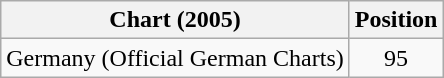<table class="wikitable">
<tr>
<th>Chart (2005)</th>
<th>Position</th>
</tr>
<tr>
<td>Germany (Official German Charts)</td>
<td align="center">95</td>
</tr>
</table>
